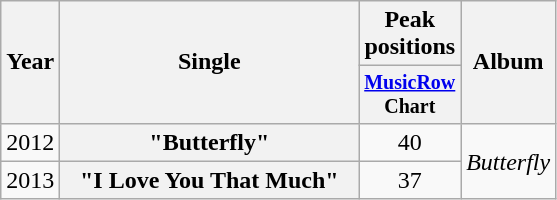<table class="wikitable plainrowheaders" style="text-align:center;">
<tr>
<th rowspan="2">Year</th>
<th rowspan="2" style="width:12em;">Single</th>
<th colspan="1">Peak positions</th>
<th rowspan="2">Album</th>
</tr>
<tr style="font-size:smaller;">
<th width="50"><a href='#'>MusicRow</a> Chart</th>
</tr>
<tr>
<td>2012</td>
<th scope="row">"Butterfly"</th>
<td>40</td>
<td align="left" rowspan="2"><em>Butterfly</em></td>
</tr>
<tr>
<td>2013</td>
<th scope="row">"I Love You That Much"</th>
<td>37</td>
</tr>
</table>
